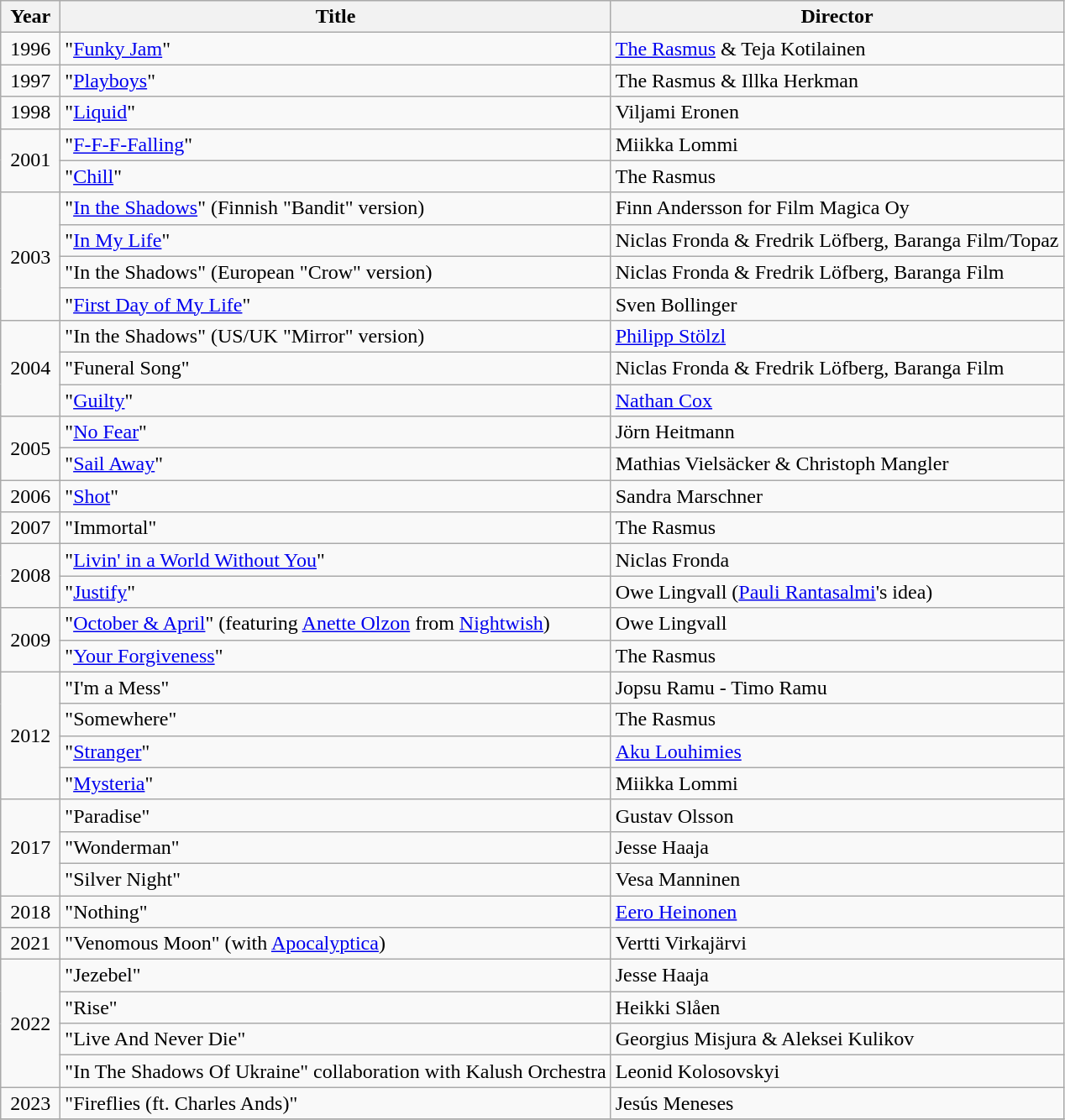<table class="wikitable">
<tr>
<th align="center" width="40">Year</th>
<th align="left">Title</th>
<th align="center">Director</th>
</tr>
<tr>
<td align="center">1996</td>
<td>"<a href='#'>Funky Jam</a>"</td>
<td><a href='#'>The Rasmus</a> & Teja Kotilainen</td>
</tr>
<tr>
<td align="center">1997</td>
<td>"<a href='#'>Playboys</a>"</td>
<td>The Rasmus & Illka Herkman</td>
</tr>
<tr>
<td align="center">1998</td>
<td>"<a href='#'>Liquid</a>"</td>
<td>Viljami Eronen</td>
</tr>
<tr>
<td align="center" rowspan="2">2001</td>
<td>"<a href='#'>F-F-F-Falling</a>"</td>
<td>Miikka Lommi</td>
</tr>
<tr>
<td>"<a href='#'>Chill</a>"</td>
<td>The Rasmus</td>
</tr>
<tr>
<td align="center" rowspan="4">2003</td>
<td>"<a href='#'>In the Shadows</a>" (Finnish "Bandit" version)</td>
<td>Finn Andersson for Film Magica Oy</td>
</tr>
<tr>
<td>"<a href='#'>In My Life</a>"</td>
<td>Niclas Fronda & Fredrik Löfberg, Baranga Film/Topaz</td>
</tr>
<tr>
<td>"In the Shadows" (European "Crow" version)</td>
<td>Niclas Fronda & Fredrik Löfberg, Baranga Film</td>
</tr>
<tr>
<td>"<a href='#'>First Day of My Life</a>"</td>
<td>Sven Bollinger</td>
</tr>
<tr>
<td align="center" rowspan="3">2004</td>
<td>"In the Shadows" (US/UK "Mirror" version)</td>
<td><a href='#'>Philipp Stölzl</a></td>
</tr>
<tr>
<td>"Funeral Song"</td>
<td>Niclas Fronda & Fredrik Löfberg, Baranga Film</td>
</tr>
<tr>
<td>"<a href='#'>Guilty</a>"</td>
<td><a href='#'>Nathan Cox</a></td>
</tr>
<tr>
<td align="center" rowspan="2">2005</td>
<td>"<a href='#'>No Fear</a>"</td>
<td>Jörn Heitmann</td>
</tr>
<tr>
<td>"<a href='#'>Sail Away</a>"</td>
<td>Mathias Vielsäcker & Christoph Mangler</td>
</tr>
<tr>
<td align="center">2006</td>
<td>"<a href='#'>Shot</a>"</td>
<td>Sandra Marschner</td>
</tr>
<tr>
<td align="center">2007</td>
<td>"Immortal"</td>
<td>The Rasmus</td>
</tr>
<tr>
<td align="center" rowspan="2">2008</td>
<td>"<a href='#'>Livin' in a World Without You</a>"</td>
<td>Niclas Fronda</td>
</tr>
<tr>
<td>"<a href='#'>Justify</a>"</td>
<td>Owe Lingvall (<a href='#'>Pauli Rantasalmi</a>'s idea)</td>
</tr>
<tr>
<td align="center" rowspan="2">2009</td>
<td>"<a href='#'>October & April</a>" (featuring <a href='#'>Anette Olzon</a> from <a href='#'>Nightwish</a>)</td>
<td>Owe Lingvall</td>
</tr>
<tr>
<td>"<a href='#'>Your Forgiveness</a>"</td>
<td>The Rasmus</td>
</tr>
<tr>
<td align="center" rowspan="4">2012</td>
<td>"I'm a Mess"</td>
<td>Jopsu Ramu - Timo Ramu</td>
</tr>
<tr>
<td>"Somewhere"</td>
<td>The Rasmus</td>
</tr>
<tr>
<td>"<a href='#'>Stranger</a>"</td>
<td><a href='#'>Aku Louhimies</a></td>
</tr>
<tr>
<td>"<a href='#'>Mysteria</a>"</td>
<td>Miikka Lommi</td>
</tr>
<tr>
<td align="center" rowspan="3">2017</td>
<td>"Paradise"</td>
<td>Gustav Olsson</td>
</tr>
<tr>
<td>"Wonderman"</td>
<td>Jesse Haaja</td>
</tr>
<tr>
<td>"Silver Night"</td>
<td>Vesa Manninen</td>
</tr>
<tr>
<td align="center">2018</td>
<td>"Nothing"</td>
<td><a href='#'>Eero Heinonen</a></td>
</tr>
<tr>
<td align="center">2021</td>
<td>"Venomous Moon" (with <a href='#'>Apocalyptica</a>)</td>
<td>Vertti Virkajärvi</td>
</tr>
<tr>
<td align="center" rowspan="4">2022</td>
<td>"Jezebel"</td>
<td>Jesse Haaja</td>
</tr>
<tr>
<td>"Rise"</td>
<td>Heikki Slåen</td>
</tr>
<tr>
<td>"Live And Never Die"</td>
<td>Georgius Misjura & Aleksei Kulikov</td>
</tr>
<tr>
<td>"In The Shadows Of Ukraine" collaboration with Kalush Orchestra</td>
<td>Leonid Kolosovskyi</td>
</tr>
<tr>
<td align="center" rowspan="1">2023</td>
<td>"Fireflies (ft. Charles Ands)"</td>
<td>Jesús Meneses</td>
</tr>
<tr>
</tr>
</table>
